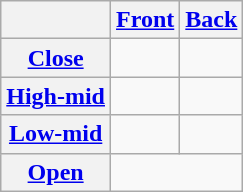<table class="wikitable">
<tr>
<th></th>
<th><a href='#'>Front</a></th>
<th><a href='#'>Back</a></th>
</tr>
<tr>
<th align="left"><a href='#'>Close</a></th>
<td align="center"></td>
<td align="center"></td>
</tr>
<tr>
<th align="left"><a href='#'>High-mid</a></th>
<td align="center"></td>
<td align="center"></td>
</tr>
<tr>
<th align="left"><a href='#'>Low-mid</a></th>
<td align="center"></td>
<td align="center"></td>
</tr>
<tr align=center>
<th><a href='#'>Open</a></th>
<td colspan="2"></td>
</tr>
</table>
